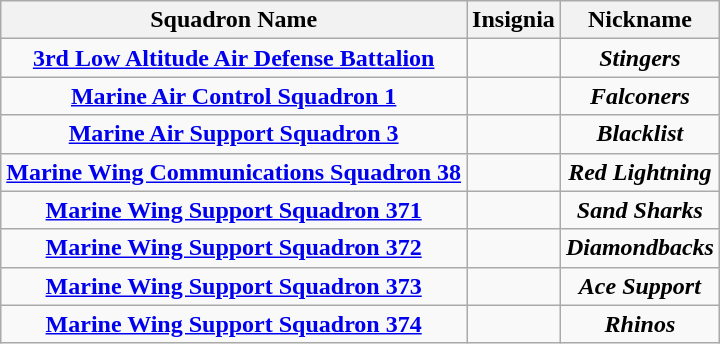<table class="wikitable sortable" style="text-align:center">
<tr>
<th>Squadron Name</th>
<th>Insignia</th>
<th>Nickname</th>
</tr>
<tr>
<td><strong><a href='#'>3rd Low Altitude Air Defense Battalion</a></strong></td>
<td></td>
<td><strong><em>Stingers</em></strong></td>
</tr>
<tr>
<td><strong><a href='#'>Marine Air Control Squadron 1</a></strong></td>
<td></td>
<td><strong><em>Falconers</em></strong></td>
</tr>
<tr>
<td><strong><a href='#'>Marine Air Support Squadron 3</a></strong></td>
<td></td>
<td><strong><em>Blacklist</em></strong></td>
</tr>
<tr>
<td><strong><a href='#'>Marine Wing Communications Squadron 38</a></strong></td>
<td></td>
<td><strong><em>Red Lightning</em></strong></td>
</tr>
<tr>
<td><strong><a href='#'>Marine Wing Support Squadron 371</a></strong></td>
<td></td>
<td><strong><em>Sand Sharks</em></strong></td>
</tr>
<tr>
<td><strong><a href='#'>Marine Wing Support Squadron 372</a></strong></td>
<td></td>
<td><strong><em>Diamondbacks</em></strong></td>
</tr>
<tr>
<td><strong><a href='#'>Marine Wing Support Squadron 373</a></strong></td>
<td></td>
<td><strong><em>Ace Support</em></strong></td>
</tr>
<tr>
<td><strong><a href='#'>Marine Wing Support Squadron 374</a></strong></td>
<td></td>
<td><strong><em>Rhinos</em></strong></td>
</tr>
</table>
